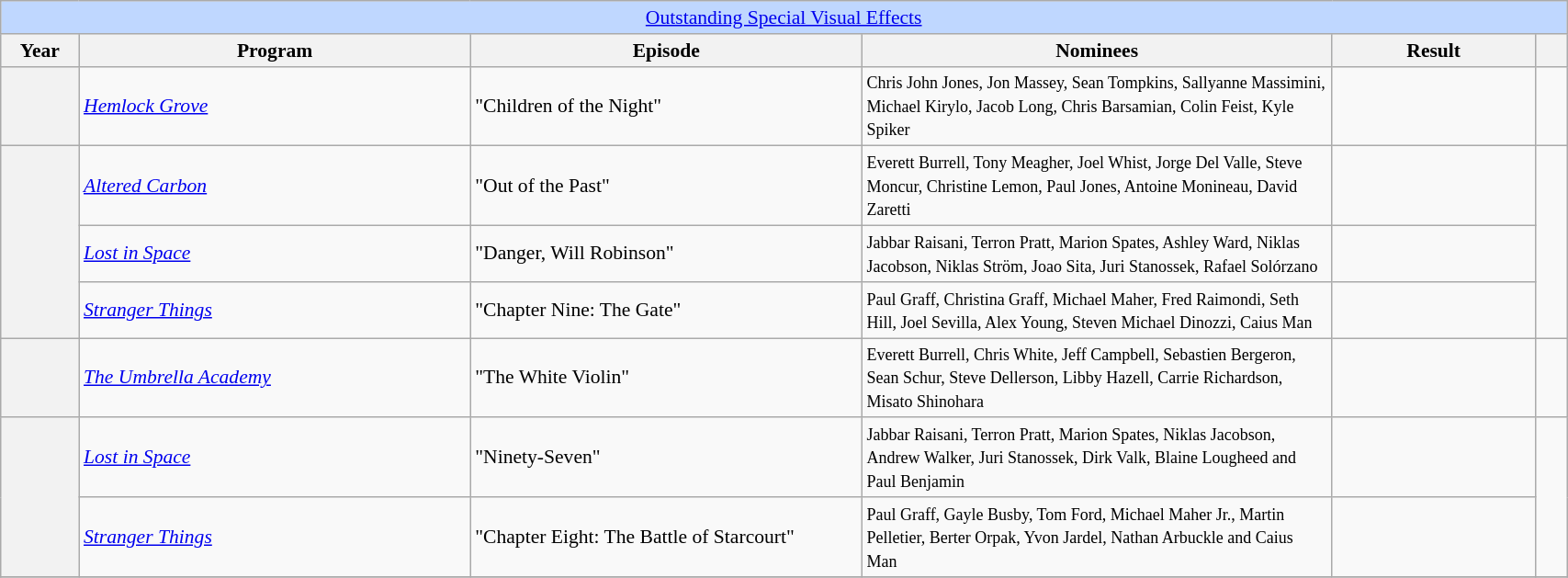<table class="wikitable plainrowheaders" style="font-size: 90%" width=90%>
<tr ---- bgcolor="#bfd7ff">
<td colspan=6 align=center><a href='#'>Outstanding Special Visual Effects</a></td>
</tr>
<tr ---- bgcolor="#ebf5ff">
<th width="5%">Year</th>
<th width="25%">Program</th>
<th width="25%">Episode</th>
<th width="30%">Nominees</th>
<th width="13%">Result</th>
<th width="5%"></th>
</tr>
<tr>
<th scope=row></th>
<td><em><a href='#'>Hemlock Grove</a></em></td>
<td>"Children of the Night"</td>
<td><small>Chris John Jones, Jon Massey, Sean Tompkins, Sallyanne Massimini, Michael Kirylo, Jacob Long, Chris Barsamian, Colin Feist, Kyle Spiker</small></td>
<td></td>
<td></td>
</tr>
<tr>
<th scope=row rowspan="3"></th>
<td><em><a href='#'>Altered Carbon</a></em></td>
<td>"Out of the Past"</td>
<td><small>Everett Burrell, Tony Meagher, Joel Whist, Jorge Del Valle, Steve Moncur, Christine Lemon, Paul Jones, Antoine Monineau, David Zaretti</small></td>
<td></td>
<td rowspan="3"></td>
</tr>
<tr>
<td><em><a href='#'>Lost in Space</a></em></td>
<td>"Danger, Will Robinson"</td>
<td><small>Jabbar Raisani, Terron Pratt, Marion Spates, Ashley Ward, Niklas Jacobson, Niklas Ström, Joao Sita, Juri Stanossek, Rafael Solórzano</small></td>
<td></td>
</tr>
<tr>
<td><em><a href='#'>Stranger Things</a></em></td>
<td>"Chapter Nine: The Gate"</td>
<td><small>Paul Graff, Christina Graff, Michael Maher, Fred Raimondi, Seth Hill, Joel Sevilla, Alex Young, Steven Michael Dinozzi, Caius Man</small></td>
<td></td>
</tr>
<tr>
<th scope=row></th>
<td><em><a href='#'>The Umbrella Academy</a></em></td>
<td>"The White Violin"</td>
<td><small>Everett Burrell, Chris White, Jeff Campbell, Sebastien Bergeron, Sean Schur, Steve Dellerson, Libby Hazell, Carrie Richardson, Misato Shinohara</small></td>
<td></td>
<td></td>
</tr>
<tr>
<th scope=row rowspan="2"></th>
<td><em><a href='#'>Lost in Space</a></em></td>
<td>"Ninety-Seven"</td>
<td><small>Jabbar Raisani, Terron Pratt, Marion Spates, Niklas Jacobson, Andrew Walker, Juri Stanossek, Dirk Valk, Blaine Lougheed and Paul Benjamin</small></td>
<td></td>
<td rowspan="2"></td>
</tr>
<tr>
<td><em><a href='#'>Stranger Things</a></em></td>
<td>"Chapter Eight: The Battle of Starcourt"</td>
<td><small>Paul Graff, Gayle Busby, Tom Ford, Michael Maher Jr., Martin Pelletier, Berter Orpak, Yvon Jardel, Nathan Arbuckle and Caius Man</small></td>
<td></td>
</tr>
<tr>
</tr>
</table>
